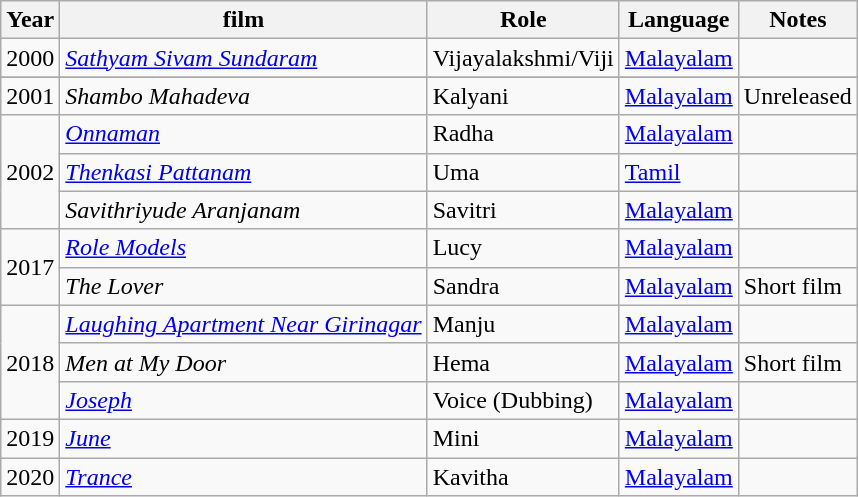<table class="wikitable">
<tr>
<th>Year</th>
<th>film</th>
<th>Role</th>
<th>Language</th>
<th>Notes</th>
</tr>
<tr>
<td>2000</td>
<td><em><a href='#'>Sathyam Sivam Sundaram</a></em></td>
<td>Vijayalakshmi/Viji</td>
<td><a href='#'>Malayalam</a></td>
<td></td>
</tr>
<tr>
</tr>
<tr>
<td>2001</td>
<td><em>Shambo Mahadeva</em></td>
<td>Kalyani</td>
<td><a href='#'>Malayalam</a></td>
<td>Unreleased</td>
</tr>
<tr>
<td rowspan=3>2002</td>
<td><em><a href='#'>Onnaman</a></em></td>
<td>Radha</td>
<td><a href='#'>Malayalam</a></td>
<td></td>
</tr>
<tr>
<td><em><a href='#'>Thenkasi Pattanam</a></em></td>
<td>Uma</td>
<td><a href='#'>Tamil</a></td>
<td></td>
</tr>
<tr>
<td><em> Savithriyude Aranjanam </em></td>
<td>Savitri</td>
<td><a href='#'>Malayalam</a></td>
<td></td>
</tr>
<tr>
<td rowspan=2>2017</td>
<td><em><a href='#'>Role Models</a></em></td>
<td>Lucy</td>
<td><a href='#'>Malayalam</a></td>
<td></td>
</tr>
<tr>
<td><em>The Lover</em></td>
<td>Sandra</td>
<td><a href='#'>Malayalam</a></td>
<td>Short film</td>
</tr>
<tr>
<td rowspan=3>2018</td>
<td><em><a href='#'>Laughing Apartment Near Girinagar</a></em></td>
<td>Manju</td>
<td><a href='#'>Malayalam</a></td>
<td></td>
</tr>
<tr>
<td><em>Men at My Door</em></td>
<td>Hema</td>
<td><a href='#'>Malayalam</a></td>
<td>Short film</td>
</tr>
<tr>
<td><em><a href='#'>Joseph</a></em></td>
<td>Voice (Dubbing)</td>
<td><a href='#'>Malayalam</a></td>
<td></td>
</tr>
<tr>
<td>2019</td>
<td><em><a href='#'>June</a></em></td>
<td>Mini</td>
<td><a href='#'>Malayalam</a></td>
<td></td>
</tr>
<tr>
<td>2020</td>
<td><em><a href='#'>Trance</a></em></td>
<td>Kavitha</td>
<td><a href='#'>Malayalam</a></td>
<td></td>
</tr>
</table>
